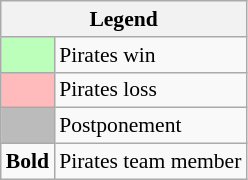<table class="wikitable" style="font-size:90%">
<tr>
<th colspan="2">Legend</th>
</tr>
<tr>
<td bgcolor="#bbffbb"> </td>
<td>Pirates win</td>
</tr>
<tr>
<td bgcolor="#ffbbbb"> </td>
<td>Pirates loss</td>
</tr>
<tr>
<td bgcolor="#bbbbbb"> </td>
<td>Postponement<br></td>
</tr>
<tr>
<td><strong>Bold</strong></td>
<td>Pirates team member</td>
</tr>
</table>
